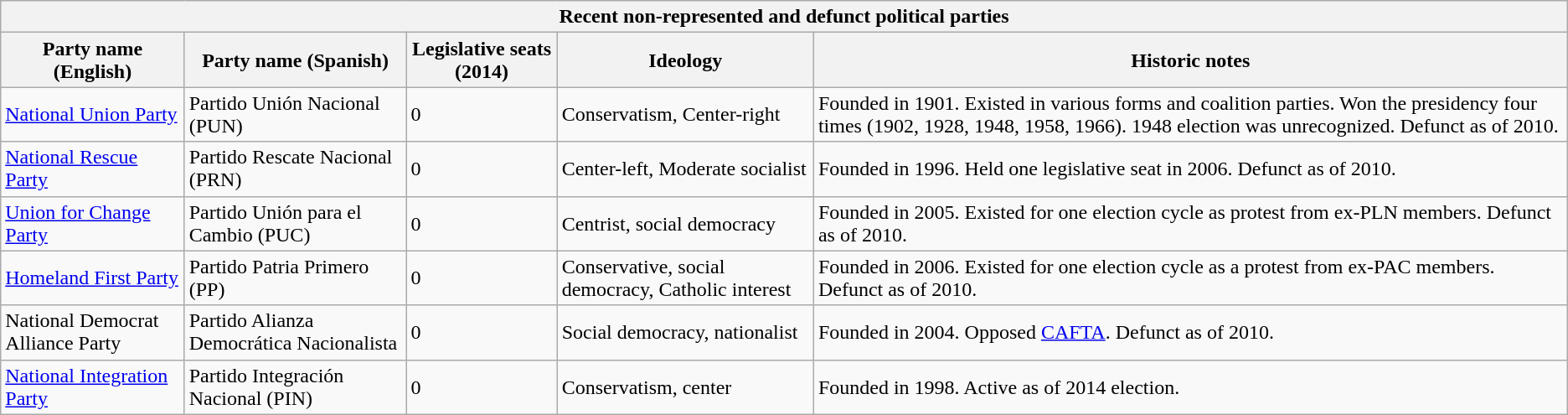<table class="wikitable sortable collapsible ">
<tr>
<th colspan="5"><strong>Recent non-represented and defunct political parties</strong></th>
</tr>
<tr>
<th><strong>Party name (English)</strong></th>
<th><strong>Party name (Spanish)</strong></th>
<th><strong>Legislative seats (2014)</strong></th>
<th><strong>Ideology</strong></th>
<th><strong>Historic notes</strong></th>
</tr>
<tr>
<td><a href='#'>National Union Party</a></td>
<td>Partido Unión Nacional (PUN)</td>
<td>0</td>
<td>Conservatism, Center-right</td>
<td>Founded in 1901. Existed in various forms and coalition parties. Won the presidency four times (1902, 1928, 1948, 1958, 1966). 1948 election was unrecognized. Defunct as of 2010.</td>
</tr>
<tr>
<td><a href='#'>National Rescue Party</a></td>
<td>Partido Rescate Nacional (PRN)</td>
<td>0</td>
<td>Center-left, Moderate socialist</td>
<td>Founded in 1996. Held one legislative seat in 2006. Defunct as of 2010.</td>
</tr>
<tr>
<td><a href='#'>Union for Change Party</a></td>
<td>Partido Unión para el Cambio (PUC)</td>
<td>0</td>
<td>Centrist, social democracy</td>
<td>Founded in 2005. Existed for one election cycle as protest from ex-PLN members. Defunct as of 2010.</td>
</tr>
<tr>
<td><a href='#'>Homeland First Party</a></td>
<td>Partido Patria Primero (PP)</td>
<td>0</td>
<td>Conservative, social democracy, Catholic interest</td>
<td>Founded in 2006. Existed for one election cycle as a protest from ex-PAC members. Defunct as of 2010.</td>
</tr>
<tr>
<td>National Democrat Alliance Party</td>
<td>Partido Alianza Democrática Nacionalista</td>
<td>0</td>
<td>Social democracy, nationalist</td>
<td>Founded in 2004. Opposed <a href='#'>CAFTA</a>. Defunct as of 2010.</td>
</tr>
<tr>
<td><a href='#'>National Integration Party</a></td>
<td>Partido Integración Nacional (PIN)</td>
<td>0</td>
<td>Conservatism, center</td>
<td>Founded in 1998. Active as of 2014 election.</td>
</tr>
</table>
